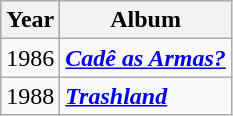<table class="wikitable">
<tr>
<th>Year</th>
<th>Album</th>
</tr>
<tr>
<td>1986</td>
<td><strong><em><a href='#'>Cadê as Armas?</a></em></strong> </td>
</tr>
<tr>
<td>1988</td>
<td><strong><em><a href='#'>Trashland</a></em></strong> </td>
</tr>
</table>
